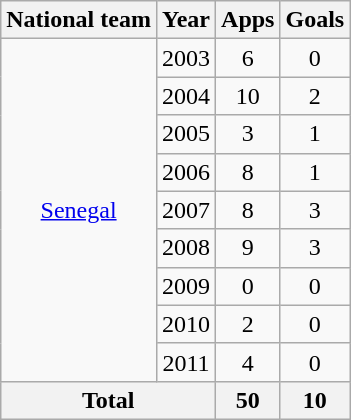<table class="wikitable" style="text-align: center;">
<tr>
<th>National team</th>
<th>Year</th>
<th>Apps</th>
<th>Goals</th>
</tr>
<tr>
<td rowspan="9"><a href='#'>Senegal</a></td>
<td>2003</td>
<td>6</td>
<td>0</td>
</tr>
<tr>
<td>2004</td>
<td>10</td>
<td>2</td>
</tr>
<tr>
<td>2005</td>
<td>3</td>
<td>1</td>
</tr>
<tr>
<td>2006</td>
<td>8</td>
<td>1</td>
</tr>
<tr>
<td>2007</td>
<td>8</td>
<td>3</td>
</tr>
<tr>
<td>2008</td>
<td>9</td>
<td>3</td>
</tr>
<tr>
<td>2009</td>
<td>0</td>
<td>0</td>
</tr>
<tr>
<td>2010</td>
<td>2</td>
<td>0</td>
</tr>
<tr>
<td>2011</td>
<td>4</td>
<td>0</td>
</tr>
<tr>
<th colspan="2">Total</th>
<th>50</th>
<th>10</th>
</tr>
</table>
